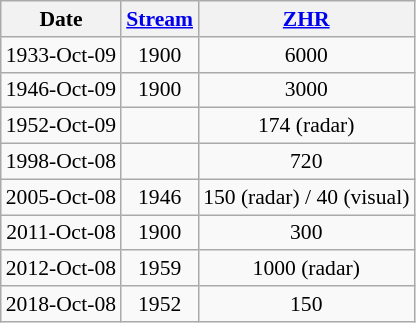<table class="wikitable" style="text-align: center; font-size: 0.9em;">
<tr>
<th>Date</th>
<th><a href='#'>Stream</a></th>
<th><a href='#'>ZHR</a></th>
</tr>
<tr>
<td>1933-Oct-09</td>
<td>1900</td>
<td>6000</td>
</tr>
<tr>
<td>1946-Oct-09</td>
<td>1900</td>
<td>3000</td>
</tr>
<tr>
<td>1952-Oct-09</td>
<td></td>
<td>174 (radar)</td>
</tr>
<tr>
<td>1998-Oct-08</td>
<td></td>
<td>720</td>
</tr>
<tr>
<td>2005-Oct-08</td>
<td>1946</td>
<td>150 (radar) / 40 (visual)</td>
</tr>
<tr>
<td>2011-Oct-08</td>
<td>1900</td>
<td>300</td>
</tr>
<tr>
<td>2012-Oct-08</td>
<td>1959</td>
<td>1000 (radar)</td>
</tr>
<tr>
<td>2018-Oct-08</td>
<td>1952</td>
<td>150</td>
</tr>
</table>
